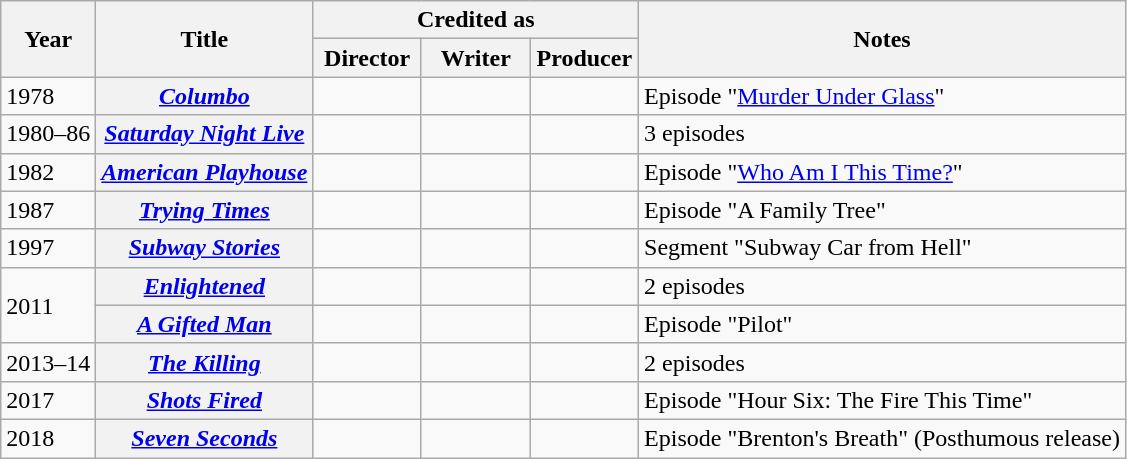<table class="wikitable plainrowheaders">
<tr>
<th rowspan="2" scope="col">Year</th>
<th rowspan="2" scope="col">Title</th>
<th colspan="3" scope="col">Credited as</th>
<th rowspan="2" scope="col" class="unsortable">Notes</th>
</tr>
<tr>
<th width=65>Director</th>
<th width=65>Writer</th>
<th width=65>Producer</th>
</tr>
<tr>
<td>1978</td>
<th scope="row"><em><a href='#'>Columbo</a></em></th>
<td></td>
<td></td>
<td></td>
<td>Episode "<a href='#'>Murder Under Glass</a>"</td>
</tr>
<tr>
<td>1980–86</td>
<th scope="row"><em><a href='#'>Saturday Night Live</a></em></th>
<td></td>
<td></td>
<td></td>
<td>3 episodes</td>
</tr>
<tr>
<td>1982</td>
<th scope="row"><em><a href='#'>American Playhouse</a></em></th>
<td></td>
<td></td>
<td></td>
<td>Episode "<a href='#'>Who Am I This Time?</a>"</td>
</tr>
<tr>
<td>1987</td>
<th scope="row"><em><a href='#'>Trying Times</a></em></th>
<td></td>
<td></td>
<td></td>
<td>Episode "A Family Tree"</td>
</tr>
<tr>
<td>1997</td>
<th scope="row"><em><a href='#'>Subway Stories</a></em></th>
<td></td>
<td></td>
<td></td>
<td>Segment "Subway Car from Hell"</td>
</tr>
<tr>
<td rowspan=2>2011</td>
<th scope="row"><em><a href='#'>Enlightened</a></em></th>
<td></td>
<td></td>
<td></td>
<td>2 episodes</td>
</tr>
<tr>
<th scope="row"><em><a href='#'>A Gifted Man</a></em></th>
<td></td>
<td></td>
<td></td>
<td>Episode "Pilot"</td>
</tr>
<tr>
<td>2013–14</td>
<th scope="row"><em><a href='#'>The Killing</a></em></th>
<td></td>
<td></td>
<td></td>
<td>2 episodes</td>
</tr>
<tr>
<td>2017</td>
<th scope="row"><em><a href='#'>Shots Fired</a></em></th>
<td></td>
<td></td>
<td></td>
<td>Episode "Hour Six: The Fire This Time"</td>
</tr>
<tr>
<td>2018</td>
<th scope="row"><em><a href='#'>Seven Seconds</a></em></th>
<td></td>
<td></td>
<td></td>
<td>Episode "Brenton's Breath" (Posthumous release)</td>
</tr>
</table>
